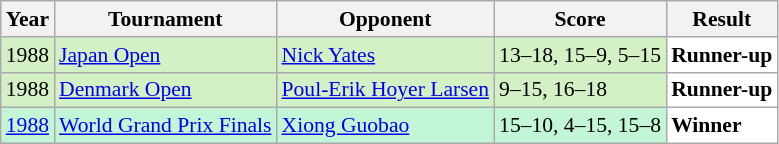<table class="sortable wikitable" style="font-size: 90%;">
<tr>
<th>Year</th>
<th>Tournament</th>
<th>Opponent</th>
<th>Score</th>
<th>Result</th>
</tr>
<tr style="background:#D4F1C5">
<td align="center">1988</td>
<td align="left"><a href='#'>Japan Open</a></td>
<td align="left"> <a href='#'>Nick Yates</a></td>
<td align="left">13–18, 15–9, 5–15</td>
<td style="text-align:left; background: white"> <strong>Runner-up</strong></td>
</tr>
<tr style="background:#D4F1C5">
<td align="center">1988</td>
<td align="left"><a href='#'>Denmark Open</a></td>
<td align="left"> <a href='#'>Poul-Erik Hoyer Larsen</a></td>
<td align="left">9–15, 16–18</td>
<td style="text-align:left; background: white"> <strong>Runner-up</strong></td>
</tr>
<tr style="background:#C3F6D7">
<td align="center"><a href='#'>1988</a></td>
<td align="left"><a href='#'>World Grand Prix Finals</a></td>
<td align="left"> <a href='#'>Xiong Guobao</a></td>
<td align="left">15–10, 4–15, 15–8</td>
<td style="text-align:left; background:white"> <strong>Winner</strong></td>
</tr>
</table>
